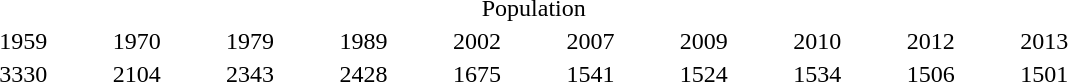<table class='standard' style='text-align: center;' width=60%>
<tr>
<td colspan="10">Population</td>
</tr>
<tr class='shadow'>
<td>1959</td>
<td>1970</td>
<td>1979</td>
<td>1989</td>
<td>2002</td>
<td>2007</td>
<td>2009</td>
<td>2010</td>
<td>2012</td>
<td>2013</td>
</tr>
<tr>
<td>3330</td>
<td>2104</td>
<td>2343</td>
<td>2428</td>
<td>1675</td>
<td>1541</td>
<td>1524</td>
<td>1534</td>
<td>1506</td>
<td>1501</td>
</tr>
</table>
